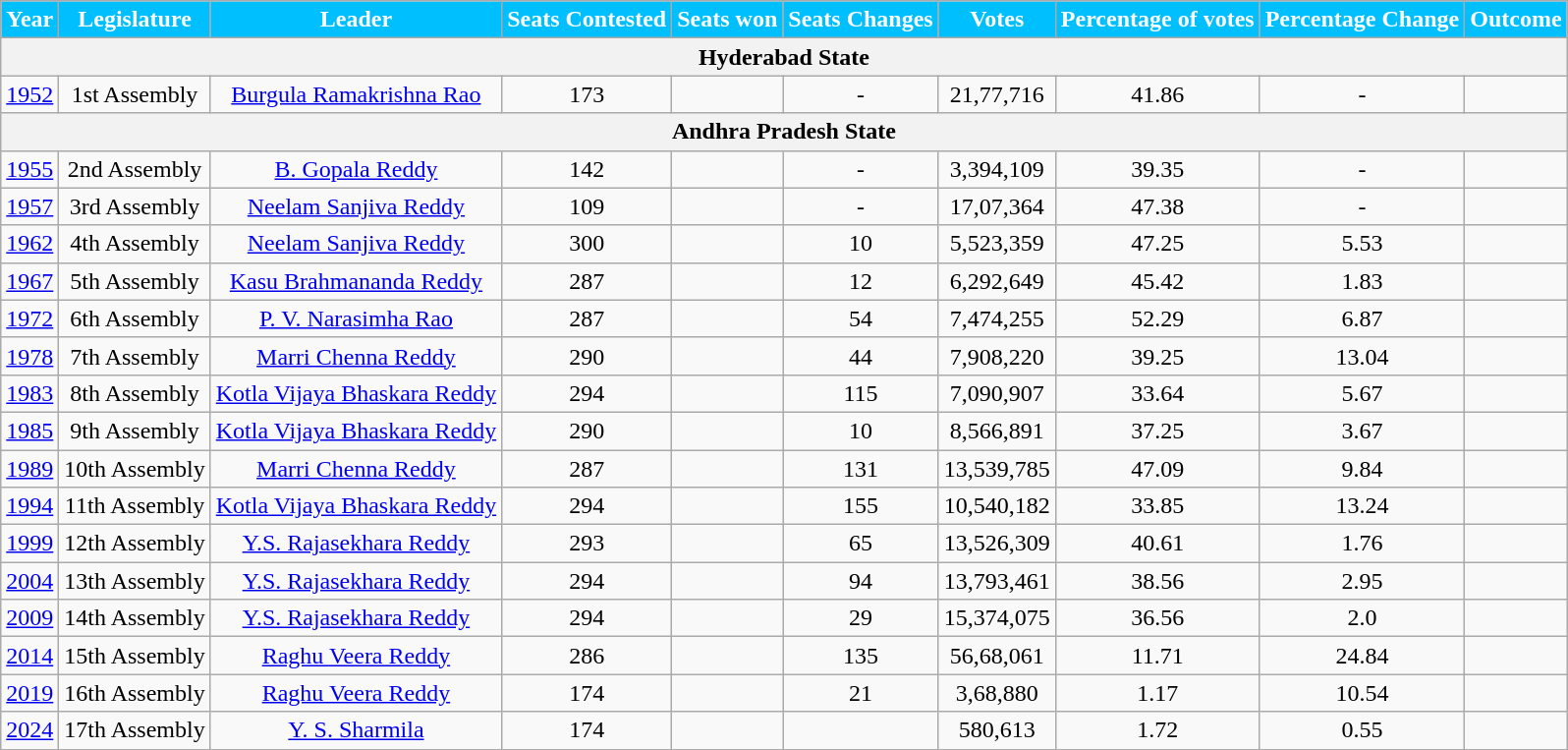<table class="wikitable sortable" style="text-align:center">
<tr>
<th style="background-color:#00BFFF; color:white">Year</th>
<th style="background-color:#00BFFF; color:white">Legislature</th>
<th style="background-color:#00BFFF; color:white">Leader</th>
<th style="background-color:#00BFFF; color:white">Seats Contested</th>
<th style="background-color:#00BFFF; color:white">Seats won</th>
<th style="background-color:#00BFFF; color:white">Seats Changes</th>
<th style="background-color:#00BFFF; color:white">Votes</th>
<th style="background-color:#00BFFF; color:white">Percentage of votes</th>
<th style="background-color:#00BFFF; color:white">Percentage Change</th>
<th style="background-color:#00BFFF; color:white">Outcome</th>
</tr>
<tr style="text-align:center;">
<th colspan=10>Hyderabad State</th>
</tr>
<tr>
<td><a href='#'>1952</a></td>
<td>1st Assembly</td>
<td><a href='#'>Burgula Ramakrishna Rao</a></td>
<td>173</td>
<td></td>
<td>-</td>
<td>21,77,716</td>
<td>41.86</td>
<td>-</td>
<td></td>
</tr>
<tr>
<th colspan=10>Andhra Pradesh State</th>
</tr>
<tr style="text-align:center;">
<td><a href='#'>1955</a></td>
<td>2nd Assembly</td>
<td><a href='#'>B. Gopala Reddy</a></td>
<td>142</td>
<td></td>
<td>-</td>
<td>3,394,109</td>
<td>39.35</td>
<td>-</td>
<td></td>
</tr>
<tr>
<td><a href='#'>1957</a></td>
<td>3rd Assembly</td>
<td><a href='#'>Neelam Sanjiva Reddy</a></td>
<td>109</td>
<td></td>
<td>-</td>
<td>17,07,364</td>
<td>47.38</td>
<td>-</td>
<td></td>
</tr>
<tr>
<td><a href='#'>1962</a></td>
<td>4th Assembly</td>
<td><a href='#'>Neelam Sanjiva Reddy</a></td>
<td>300</td>
<td></td>
<td> 10</td>
<td>5,523,359</td>
<td>47.25</td>
<td> 5.53</td>
<td></td>
</tr>
<tr>
<td><a href='#'>1967</a></td>
<td>5th Assembly</td>
<td><a href='#'>Kasu Brahmananda Reddy</a></td>
<td>287</td>
<td></td>
<td> 12</td>
<td>6,292,649</td>
<td>45.42</td>
<td> 1.83</td>
<td></td>
</tr>
<tr>
<td><a href='#'>1972</a></td>
<td>6th Assembly</td>
<td><a href='#'>P. V. Narasimha Rao</a></td>
<td>287</td>
<td></td>
<td> 54</td>
<td>7,474,255</td>
<td>52.29</td>
<td> 6.87</td>
<td></td>
</tr>
<tr>
<td><a href='#'>1978</a></td>
<td>7th Assembly</td>
<td><a href='#'>Marri Chenna Reddy</a></td>
<td>290</td>
<td></td>
<td> 44</td>
<td>7,908,220</td>
<td>39.25</td>
<td> 13.04</td>
<td></td>
</tr>
<tr>
<td><a href='#'>1983</a></td>
<td>8th Assembly</td>
<td><a href='#'>Kotla Vijaya Bhaskara Reddy</a></td>
<td>294</td>
<td></td>
<td> 115</td>
<td>7,090,907</td>
<td>33.64</td>
<td> 5.67</td>
<td></td>
</tr>
<tr>
<td><a href='#'>1985</a></td>
<td>9th Assembly</td>
<td><a href='#'>Kotla Vijaya Bhaskara Reddy</a></td>
<td>290</td>
<td></td>
<td> 10</td>
<td>8,566,891</td>
<td>37.25</td>
<td> 3.67</td>
<td></td>
</tr>
<tr>
<td><a href='#'>1989</a></td>
<td>10th Assembly</td>
<td><a href='#'>Marri Chenna Reddy</a></td>
<td>287</td>
<td></td>
<td> 131</td>
<td>13,539,785</td>
<td>47.09</td>
<td> 9.84</td>
<td></td>
</tr>
<tr>
<td><a href='#'>1994</a></td>
<td>11th Assembly</td>
<td><a href='#'>Kotla Vijaya Bhaskara Reddy</a></td>
<td>294</td>
<td></td>
<td> 155</td>
<td>10,540,182</td>
<td>33.85</td>
<td> 13.24</td>
<td></td>
</tr>
<tr>
<td><a href='#'>1999</a></td>
<td>12th Assembly</td>
<td><a href='#'>Y.S. Rajasekhara Reddy</a></td>
<td>293</td>
<td></td>
<td> 65</td>
<td>13,526,309</td>
<td>40.61</td>
<td> 1.76</td>
<td></td>
</tr>
<tr>
<td><a href='#'>2004</a></td>
<td>13th Assembly</td>
<td><a href='#'>Y.S. Rajasekhara Reddy</a></td>
<td>294</td>
<td></td>
<td> 94</td>
<td>13,793,461</td>
<td>38.56</td>
<td> 2.95</td>
<td></td>
</tr>
<tr>
<td><a href='#'>2009</a></td>
<td>14th Assembly</td>
<td><a href='#'>Y.S. Rajasekhara Reddy</a></td>
<td>294</td>
<td></td>
<td> 29</td>
<td>15,374,075</td>
<td>36.56</td>
<td> 2.0</td>
<td></td>
</tr>
<tr>
<td><a href='#'>2014</a></td>
<td>15th Assembly</td>
<td><a href='#'>Raghu Veera Reddy</a></td>
<td>286</td>
<td></td>
<td> 135</td>
<td>56,68,061</td>
<td>11.71</td>
<td> 24.84</td>
<td></td>
</tr>
<tr>
<td><a href='#'>2019</a></td>
<td>16th Assembly</td>
<td><a href='#'>Raghu Veera Reddy</a></td>
<td>174</td>
<td></td>
<td> 21</td>
<td>3,68,880</td>
<td>1.17</td>
<td> 10.54</td>
<td></td>
</tr>
<tr>
<td><a href='#'>2024</a></td>
<td>17th Assembly</td>
<td><a href='#'>Y. S. Sharmila</a></td>
<td>174</td>
<td></td>
<td></td>
<td>580,613</td>
<td>1.72</td>
<td> 0.55</td>
<td></td>
</tr>
</table>
